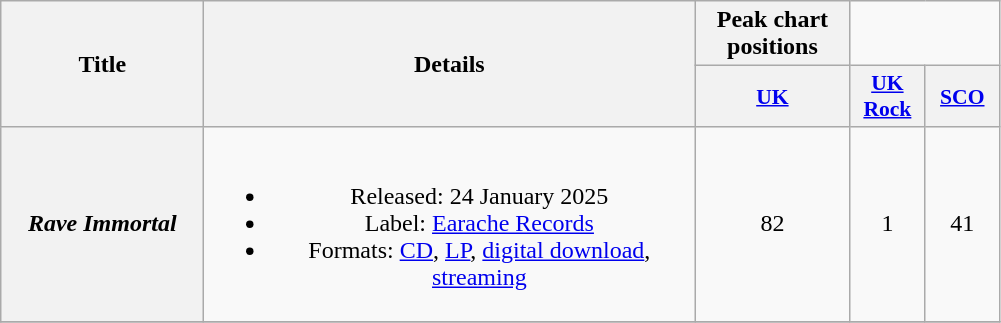<table class="wikitable plainrowheaders" style="text-align:center;">
<tr>
<th scope="col" rowspan="2" style="width:8em;">Title</th>
<th scope="col" rowspan="2" style="width:20em;">Details</th>
<th scope="col" colspan="1" style="width:6em;" colspan=3>Peak chart positions</th>
</tr>
<tr>
<th scope="col" style="width:3em;font-size:90%;"><a href='#'>UK</a></th>
<th scope="col" style="width:3em;font-size:90%;"><a href='#'>UK Rock</a></th>
<th scope="col" style="width:3em;font-size:90%;"><a href='#'>SCO</a></th>
</tr>
<tr>
<th scope="row"><em>Rave Immortal</em></th>
<td><br><ul><li>Released: 24 January 2025</li><li>Label: <a href='#'>Earache Records</a></li><li>Formats: <a href='#'>CD</a>, <a href='#'>LP</a>, <a href='#'>digital download</a>, <a href='#'>streaming</a></li></ul></td>
<td>82</td>
<td>1</td>
<td>41</td>
</tr>
<tr>
</tr>
</table>
